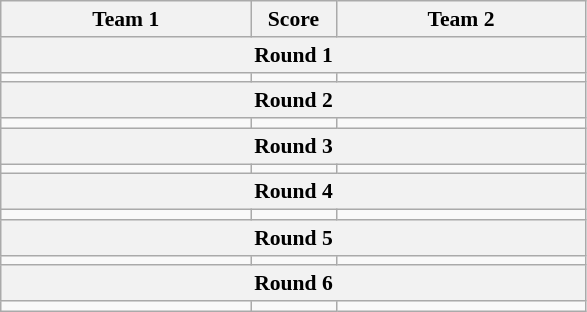<table class="wikitable" style="text-align: center; font-size:90% ">
<tr>
<th align="right" width="160">Team 1</th>
<th width="50">Score</th>
<th align="left" width="160">Team 2</th>
</tr>
<tr>
<th colspan=3>Round 1</th>
</tr>
<tr>
<td align=right></td>
<td align=center></td>
<td align=left></td>
</tr>
<tr>
<th colspan=3>Round 2</th>
</tr>
<tr>
<td align=right></td>
<td align=center></td>
<td align=left></td>
</tr>
<tr>
<th colspan=3>Round 3</th>
</tr>
<tr>
<td align=right></td>
<td align=center></td>
<td align=left></td>
</tr>
<tr>
<th colspan=3>Round 4</th>
</tr>
<tr>
<td align=right></td>
<td align=center></td>
<td align=left></td>
</tr>
<tr>
<th colspan=3>Round 5</th>
</tr>
<tr>
<td align=right></td>
<td align=center></td>
<td align=left></td>
</tr>
<tr>
<th colspan=3>Round 6</th>
</tr>
<tr>
<td align=right></td>
<td align=center></td>
<td align=left></td>
</tr>
</table>
